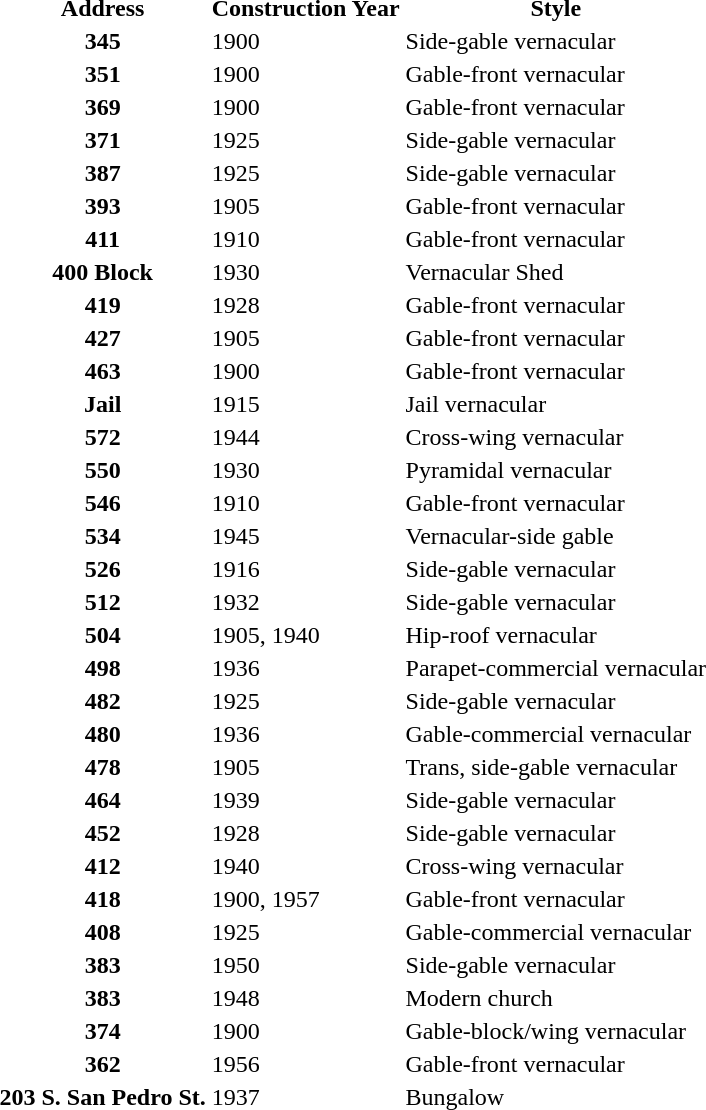<table>
<tr>
<th>Address</th>
<th>Construction Year</th>
<th>Style</th>
</tr>
<tr>
<th>345</th>
<td>1900</td>
<td>Side-gable vernacular</td>
</tr>
<tr>
<th>351</th>
<td>1900</td>
<td>Gable-front vernacular</td>
</tr>
<tr>
<th>369</th>
<td>1900</td>
<td>Gable-front vernacular</td>
</tr>
<tr>
<th>371</th>
<td>1925</td>
<td>Side-gable vernacular</td>
</tr>
<tr>
<th>387</th>
<td>1925</td>
<td>Side-gable vernacular</td>
</tr>
<tr>
<th>393</th>
<td>1905</td>
<td>Gable-front vernacular</td>
</tr>
<tr>
<th>411</th>
<td>1910</td>
<td>Gable-front vernacular</td>
</tr>
<tr>
<th>400 Block</th>
<td>1930</td>
<td>Vernacular Shed</td>
</tr>
<tr>
<th>419</th>
<td>1928</td>
<td>Gable-front vernacular</td>
</tr>
<tr>
<th>427</th>
<td>1905</td>
<td>Gable-front vernacular</td>
</tr>
<tr>
<th>463</th>
<td>1900</td>
<td>Gable-front vernacular</td>
</tr>
<tr>
<th>Jail</th>
<td>1915</td>
<td>Jail vernacular</td>
</tr>
<tr>
<th>572</th>
<td>1944</td>
<td>Cross-wing vernacular</td>
</tr>
<tr>
<th>550</th>
<td>1930</td>
<td>Pyramidal vernacular</td>
</tr>
<tr>
<th>546</th>
<td>1910</td>
<td>Gable-front vernacular</td>
</tr>
<tr>
<th>534</th>
<td>1945</td>
<td>Vernacular-side gable</td>
</tr>
<tr>
<th>526</th>
<td>1916</td>
<td>Side-gable vernacular</td>
</tr>
<tr>
<th>512</th>
<td>1932</td>
<td>Side-gable vernacular</td>
</tr>
<tr>
<th>504</th>
<td>1905, 1940</td>
<td>Hip-roof vernacular</td>
</tr>
<tr>
<th>498</th>
<td>1936</td>
<td>Parapet-commercial vernacular</td>
</tr>
<tr>
<th>482</th>
<td>1925</td>
<td>Side-gable vernacular</td>
</tr>
<tr>
<th>480</th>
<td>1936</td>
<td>Gable-commercial vernacular</td>
</tr>
<tr>
<th>478</th>
<td>1905</td>
<td>Trans, side-gable vernacular</td>
</tr>
<tr>
<th>464</th>
<td>1939</td>
<td>Side-gable vernacular</td>
</tr>
<tr>
<th>452</th>
<td>1928</td>
<td>Side-gable vernacular</td>
</tr>
<tr>
<th>412</th>
<td>1940</td>
<td>Cross-wing vernacular</td>
</tr>
<tr>
<th>418</th>
<td>1900, 1957</td>
<td>Gable-front vernacular</td>
</tr>
<tr>
<th>408</th>
<td>1925</td>
<td>Gable-commercial vernacular</td>
</tr>
<tr>
<th>383</th>
<td>1950</td>
<td>Side-gable vernacular</td>
</tr>
<tr>
<th>383</th>
<td>1948</td>
<td>Modern church</td>
</tr>
<tr>
<th>374</th>
<td>1900</td>
<td>Gable-block/wing vernacular</td>
</tr>
<tr>
<th>362</th>
<td>1956</td>
<td>Gable-front vernacular</td>
</tr>
<tr>
<th>203 S. San Pedro St.</th>
<td>1937</td>
<td>Bungalow</td>
</tr>
</table>
